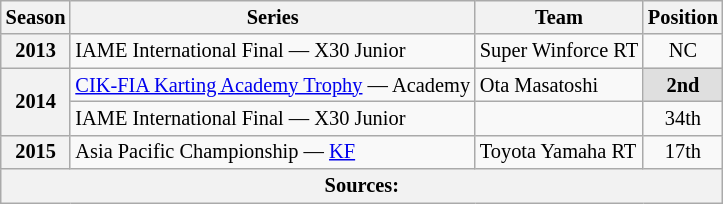<table class="wikitable" style="font-size: 85%; text-align:center">
<tr>
<th>Season</th>
<th>Series</th>
<th>Team</th>
<th>Position</th>
</tr>
<tr>
<th>2013</th>
<td align="left">IAME International Final — X30 Junior</td>
<td align="left">Super Winforce RT</td>
<td style="background:#;">NC</td>
</tr>
<tr>
<th rowspan="2">2014</th>
<td align="left"><a href='#'>CIK-FIA Karting Academy Trophy</a> — Academy</td>
<td align="left">Ota Masatoshi</td>
<td style="background:#dfdfdf;"><strong>2nd</strong></td>
</tr>
<tr>
<td align="left">IAME International Final — X30 Junior</td>
<td align="left"></td>
<td style="background:#;">34th</td>
</tr>
<tr>
<th>2015</th>
<td align="left">Asia Pacific Championship — <a href='#'>KF</a></td>
<td align="left">Toyota Yamaha RT</td>
<td style="background:#;">17th</td>
</tr>
<tr>
<th colspan="4">Sources:</th>
</tr>
</table>
